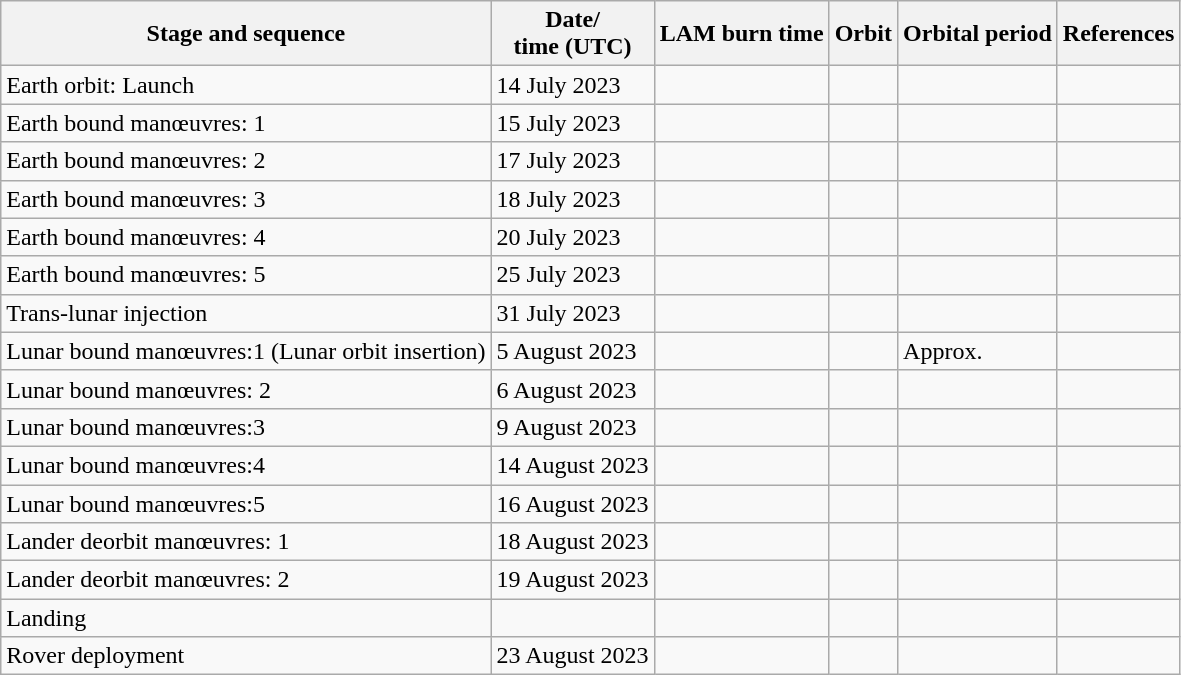<table class="wikitable" style="margin:0; text-align:left;">
<tr>
<th scope="col">Stage and sequence</th>
<th scope="col">Date/<br>time (UTC)</th>
<th scope="col">LAM burn time</th>
<th>Orbit</th>
<th scope="col">Orbital period</th>
<th scope="col">References</th>
</tr>
<tr>
<td>Earth orbit: Launch</td>
<td>14 July 2023</td>
<td></td>
<td></td>
<td></td>
<td></td>
</tr>
<tr>
<td>Earth bound manœuvres: 1</td>
<td>15 July 2023</td>
<td></td>
<td></td>
<td></td>
<td></td>
</tr>
<tr>
<td>Earth bound manœuvres: 2</td>
<td>17 July 2023</td>
<td></td>
<td></td>
<td></td>
<td></td>
</tr>
<tr>
<td>Earth bound manœuvres: 3</td>
<td>18 July 2023</td>
<td></td>
<td></td>
<td></td>
<td></td>
</tr>
<tr>
<td>Earth bound manœuvres: 4</td>
<td>20 July 2023</td>
<td></td>
<td></td>
<td></td>
<td></td>
</tr>
<tr>
<td>Earth bound manœuvres: 5</td>
<td>25 July 2023</td>
<td></td>
<td></td>
<td></td>
<td></td>
</tr>
<tr>
<td>Trans-lunar injection</td>
<td>31 July 2023</td>
<td></td>
<td></td>
<td></td>
<td></td>
</tr>
<tr>
<td>Lunar bound manœuvres:1 (Lunar orbit insertion)</td>
<td>5 August 2023</td>
<td></td>
<td></td>
<td>Approx. </td>
<td></td>
</tr>
<tr>
<td>Lunar bound manœuvres: 2</td>
<td>6 August 2023</td>
<td></td>
<td></td>
<td></td>
<td></td>
</tr>
<tr>
<td>Lunar bound manœuvres:3</td>
<td>9 August 2023</td>
<td></td>
<td></td>
<td></td>
<td></td>
</tr>
<tr>
<td>Lunar bound manœuvres:4</td>
<td>14 August 2023</td>
<td></td>
<td></td>
<td></td>
<td></td>
</tr>
<tr>
<td>Lunar bound manœuvres:5</td>
<td>16 August 2023</td>
<td></td>
<td></td>
<td></td>
<td></td>
</tr>
<tr>
<td>Lander deorbit manœuvres: 1</td>
<td>18 August 2023</td>
<td></td>
<td></td>
<td></td>
<td></td>
</tr>
<tr>
<td>Lander deorbit manœuvres: 2</td>
<td>19 August 2023</td>
<td></td>
<td></td>
<td></td>
<td></td>
</tr>
<tr>
<td>Landing</td>
<td></td>
<td></td>
<td></td>
<td></td>
<td></td>
</tr>
<tr>
<td>Rover deployment</td>
<td>23 August 2023</td>
<td></td>
<td></td>
<td></td>
<td></td>
</tr>
</table>
